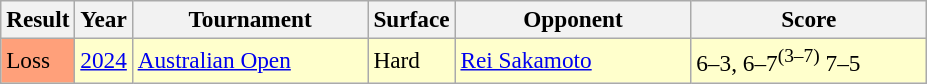<table class="sortable wikitable" style=font-size:97%>
<tr>
<th>Result</th>
<th>Year</th>
<th width=150>Tournament</th>
<th>Surface</th>
<th width=150>Opponent</th>
<th width=150>Score</th>
</tr>
<tr style="background:#ffc;">
<td style="background:#ffa07a;">Loss</td>
<td><a href='#'>2024</a></td>
<td><a href='#'>Australian Open</a></td>
<td>Hard</td>
<td> <a href='#'>Rei Sakamoto</a></td>
<td>6–3, 6–7<sup>(3–7)</sup> 7–5</td>
</tr>
</table>
